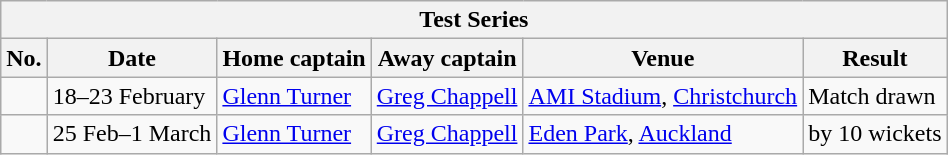<table class="wikitable">
<tr>
<th colspan="9">Test Series</th>
</tr>
<tr>
<th>No.</th>
<th>Date</th>
<th>Home captain</th>
<th>Away captain</th>
<th>Venue</th>
<th>Result</th>
</tr>
<tr>
<td></td>
<td>18–23 February</td>
<td><a href='#'>Glenn Turner</a></td>
<td><a href='#'>Greg Chappell</a></td>
<td><a href='#'>AMI Stadium</a>, <a href='#'>Christchurch</a></td>
<td>Match drawn</td>
</tr>
<tr>
<td></td>
<td>25 Feb–1 March</td>
<td><a href='#'>Glenn Turner</a></td>
<td><a href='#'>Greg Chappell</a></td>
<td><a href='#'>Eden Park</a>, <a href='#'>Auckland</a></td>
<td> by 10 wickets</td>
</tr>
</table>
